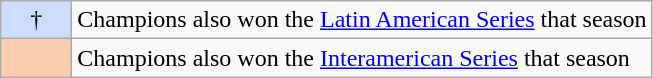<table class="wikitable">
<tr>
<td width="40px" align="center" style="background-color:#ccddff">†</td>
<td>Champions also won the <a href='#'>Latin American Series</a> that season</td>
</tr>
<tr>
<td width=40px align=center style="background-color:#FBCEB1"></td>
<td>Champions also won the <a href='#'>Interamerican Series</a> that season</td>
</tr>
</table>
